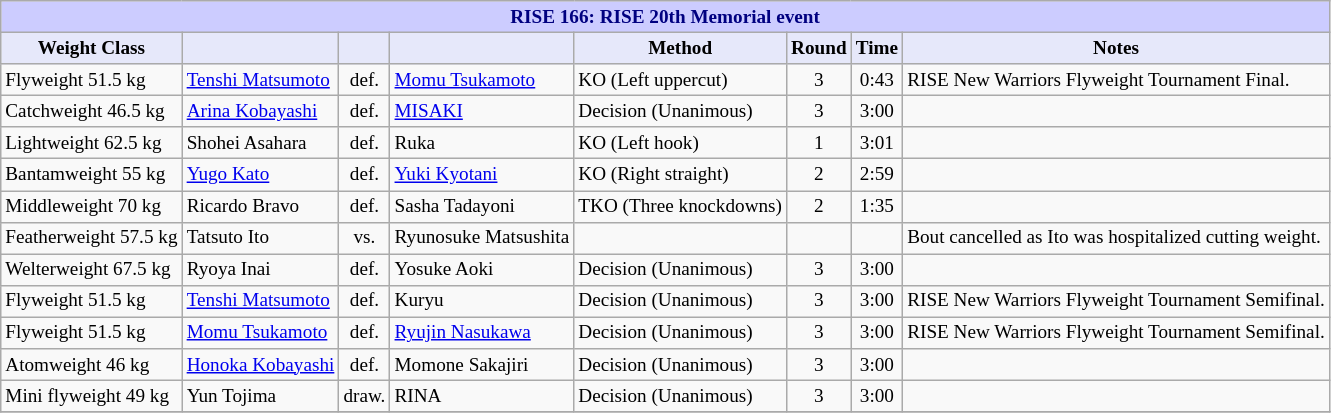<table class="wikitable" style="font-size: 80%;">
<tr>
<th colspan="8" style="background-color: #ccf; color: #000080; text-align: center;"><strong>RISE 166: RISE 20th Memorial event</strong></th>
</tr>
<tr>
<th colspan="1" style="background-color: #E6E8FA; color: #000000; text-align: center;">Weight Class</th>
<th colspan="1" style="background-color: #E6E8FA; color: #000000; text-align: center;"></th>
<th colspan="1" style="background-color: #E6E8FA; color: #000000; text-align: center;"></th>
<th colspan="1" style="background-color: #E6E8FA; color: #000000; text-align: center;"></th>
<th colspan="1" style="background-color: #E6E8FA; color: #000000; text-align: center;">Method</th>
<th colspan="1" style="background-color: #E6E8FA; color: #000000; text-align: center;">Round</th>
<th colspan="1" style="background-color: #E6E8FA; color: #000000; text-align: center;">Time</th>
<th colspan="1" style="background-color: #E6E8FA; color: #000000; text-align: center;">Notes</th>
</tr>
<tr>
<td>Flyweight 51.5 kg</td>
<td> <a href='#'>Tenshi Matsumoto</a></td>
<td align="center">def.</td>
<td> <a href='#'>Momu Tsukamoto</a></td>
<td>KO (Left uppercut)</td>
<td align="center">3</td>
<td align="center">0:43</td>
<td>RISE New Warriors Flyweight Tournament Final.</td>
</tr>
<tr>
<td>Catchweight 46.5 kg</td>
<td> <a href='#'>Arina Kobayashi</a></td>
<td align="center">def.</td>
<td> <a href='#'>MISAKI</a></td>
<td>Decision (Unanimous)</td>
<td align="center">3</td>
<td align="center">3:00</td>
<td></td>
</tr>
<tr>
<td>Lightweight 62.5 kg</td>
<td> Shohei Asahara</td>
<td align="center">def.</td>
<td> Ruka</td>
<td>KO (Left hook)</td>
<td align="center">1</td>
<td align="center">3:01</td>
<td></td>
</tr>
<tr>
<td>Bantamweight 55 kg</td>
<td> <a href='#'>Yugo Kato</a></td>
<td align="center">def.</td>
<td> <a href='#'>Yuki Kyotani</a></td>
<td>KO (Right straight)</td>
<td align="center">2</td>
<td align="center">2:59</td>
<td></td>
</tr>
<tr>
<td>Middleweight 70 kg</td>
<td> Ricardo Bravo</td>
<td align="center">def.</td>
<td> Sasha Tadayoni</td>
<td>TKO (Three knockdowns)</td>
<td align="center">2</td>
<td align="center">1:35</td>
<td></td>
</tr>
<tr>
<td>Featherweight 57.5 kg</td>
<td> Tatsuto Ito</td>
<td align="center">vs.</td>
<td> Ryunosuke Matsushita</td>
<td></td>
<td align="center"></td>
<td align="center"></td>
<td>Bout cancelled as Ito was hospitalized cutting weight.</td>
</tr>
<tr>
<td>Welterweight 67.5 kg</td>
<td> Ryoya Inai</td>
<td align="center">def.</td>
<td> Yosuke Aoki</td>
<td>Decision (Unanimous)</td>
<td align="center">3</td>
<td align="center">3:00</td>
<td></td>
</tr>
<tr>
<td>Flyweight 51.5 kg</td>
<td> <a href='#'>Tenshi Matsumoto</a></td>
<td align="center">def.</td>
<td> Kuryu</td>
<td>Decision (Unanimous)</td>
<td align="center">3</td>
<td align="center">3:00</td>
<td>RISE New Warriors Flyweight Tournament Semifinal.</td>
</tr>
<tr>
<td>Flyweight 51.5 kg</td>
<td> <a href='#'>Momu Tsukamoto</a></td>
<td align="center">def.</td>
<td> <a href='#'>Ryujin Nasukawa</a></td>
<td>Decision (Unanimous)</td>
<td align="center">3</td>
<td align="center">3:00</td>
<td>RISE New Warriors Flyweight Tournament Semifinal.</td>
</tr>
<tr>
<td>Atomweight 46 kg</td>
<td> <a href='#'>Honoka Kobayashi</a></td>
<td align="center">def.</td>
<td> Momone Sakajiri</td>
<td>Decision (Unanimous)</td>
<td align="center">3</td>
<td align="center">3:00</td>
<td></td>
</tr>
<tr>
<td>Mini flyweight 49 kg</td>
<td> Yun Tojima</td>
<td align="center">draw.</td>
<td> RINA</td>
<td>Decision (Unanimous)</td>
<td align="center">3</td>
<td align="center">3:00</td>
<td></td>
</tr>
<tr>
</tr>
</table>
